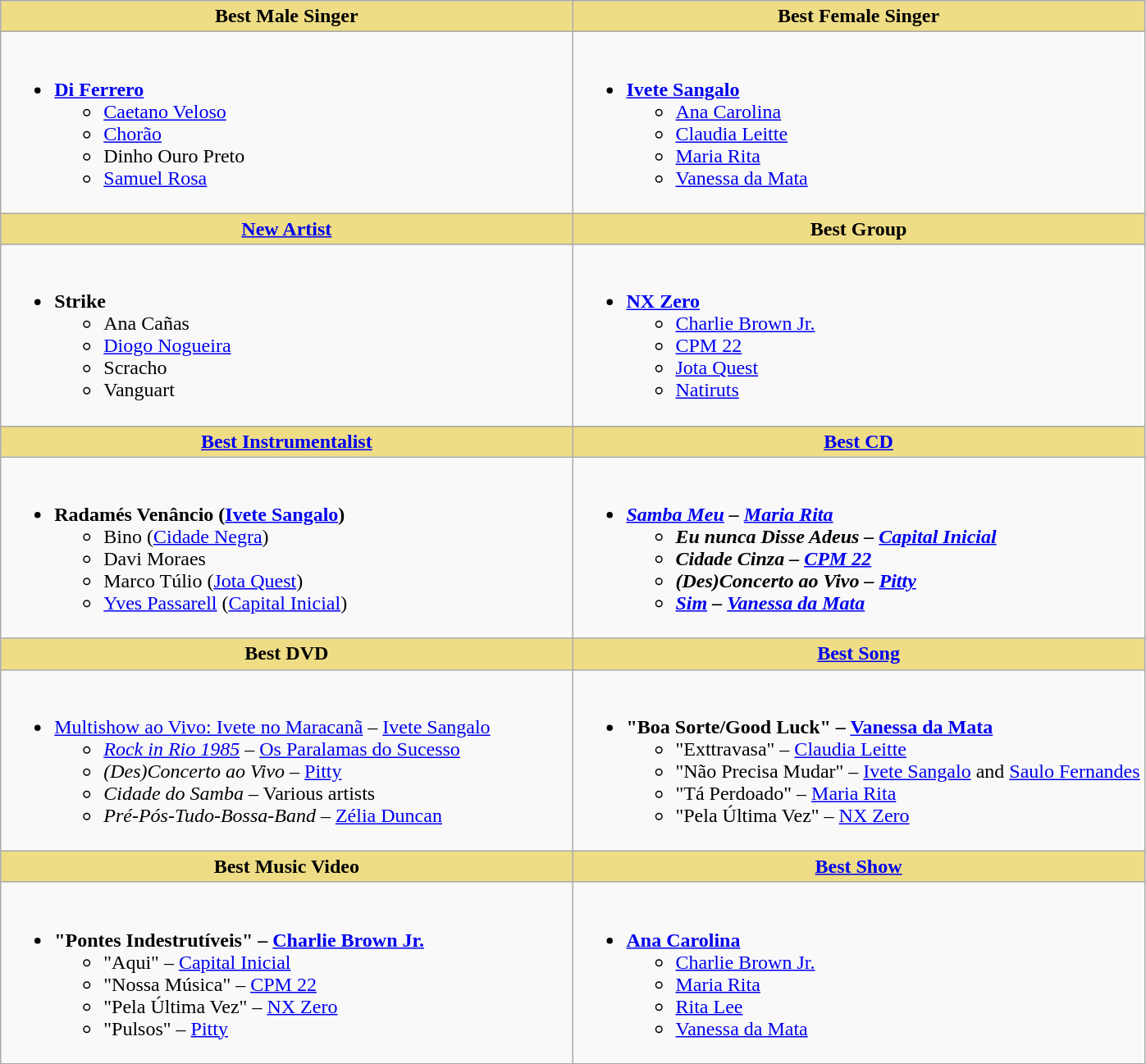<table class="wikitable" style="width=">
<tr>
<th scope="col" width="50%" style="background:#EEDD85;">Best Male Singer</th>
<th scope="col" width="50%" style="background:#EEDD85;">Best Female Singer</th>
</tr>
<tr>
<td style="vertical-align:top"><br><ul><li><strong><a href='#'>Di Ferrero</a></strong><ul><li><a href='#'>Caetano Veloso</a></li><li><a href='#'>Chorão</a></li><li>Dinho Ouro Preto</li><li><a href='#'>Samuel Rosa</a></li></ul></li></ul></td>
<td style="vertical-align:top"><br><ul><li><strong><a href='#'>Ivete Sangalo</a></strong><ul><li><a href='#'>Ana Carolina</a></li><li><a href='#'>Claudia Leitte</a></li><li><a href='#'>Maria Rita</a></li><li><a href='#'>Vanessa da Mata</a></li></ul></li></ul></td>
</tr>
<tr>
<th scope="col" width="50%" style="background:#EEDD85;"><a href='#'>New Artist</a></th>
<th scope="col" width="50%" style="background:#EEDD85;">Best Group</th>
</tr>
<tr>
<td style="vertical-align:top"><br><ul><li><strong>Strike</strong><ul><li>Ana Cañas</li><li><a href='#'>Diogo Nogueira</a></li><li>Scracho</li><li>Vanguart</li></ul></li></ul></td>
<td style="vertical-align:top"><br><ul><li><strong><a href='#'>NX Zero</a></strong><ul><li><a href='#'>Charlie Brown Jr.</a></li><li><a href='#'>CPM 22</a></li><li><a href='#'>Jota Quest</a></li><li><a href='#'>Natiruts</a></li></ul></li></ul></td>
</tr>
<tr>
<th scope="col" width="50%" style="background:#EEDD85;"><a href='#'>Best Instrumentalist</a></th>
<th scope="col" width="50%" style="background:#EEDD85;"><a href='#'>Best CD</a></th>
</tr>
<tr>
<td style="vertical-align:top"><br><ul><li><strong>Radamés Venâncio (<a href='#'>Ivete Sangalo</a>)</strong><ul><li>Bino (<a href='#'>Cidade Negra</a>)</li><li>Davi Moraes</li><li>Marco Túlio (<a href='#'>Jota Quest</a>)</li><li><a href='#'>Yves Passarell</a> (<a href='#'>Capital Inicial</a>)</li></ul></li></ul></td>
<td style="vertical-align:top"><br><ul><li><strong><em><a href='#'>Samba Meu</a><em> – <a href='#'>Maria Rita</a><strong><ul><li></em>Eu nunca Disse Adeus<em> – <a href='#'>Capital Inicial</a></li><li></em>Cidade Cinza<em> – <a href='#'>CPM 22</a></li><li></em>(Des)Concerto ao Vivo<em> – <a href='#'>Pitty</a></li><li></em><a href='#'>Sim</a><em> – <a href='#'>Vanessa da Mata</a></li></ul></li></ul></td>
</tr>
<tr>
<th scope="col" width="50%" style="background:#EEDD85;">Best DVD</th>
<th scope="col" width="50%" style="background:#EEDD85;"><a href='#'>Best Song</a></th>
</tr>
<tr>
<td style="vertical-align:top"><br><ul><li></em></strong><a href='#'>Multishow ao Vivo: Ivete no Maracanã</a></em> – <a href='#'>Ivete Sangalo</a></strong><ul><li><em><a href='#'>Rock in Rio 1985</a></em> – <a href='#'>Os Paralamas do Sucesso</a></li><li><em>(Des)Concerto ao Vivo</em> – <a href='#'>Pitty</a></li><li><em>Cidade do Samba</em> – Various artists</li><li><em>Pré-Pós-Tudo-Bossa-Band</em> – <a href='#'>Zélia Duncan</a></li></ul></li></ul></td>
<td style="vertical-align:top"><br><ul><li><strong>"Boa Sorte/Good Luck" – <a href='#'>Vanessa da Mata</a></strong><ul><li>"Exttravasa" – <a href='#'>Claudia Leitte</a></li><li>"Não Precisa Mudar" – <a href='#'>Ivete Sangalo</a> and <a href='#'>Saulo Fernandes</a></li><li>"Tá Perdoado" – <a href='#'>Maria Rita</a></li><li>"Pela Última Vez" – <a href='#'>NX Zero</a></li></ul></li></ul></td>
</tr>
<tr>
<th scope="col" width="50%" style="background:#EEDD85;">Best Music Video</th>
<th scope="col" width="50%" style="background:#EEDD85;"><a href='#'>Best Show</a></th>
</tr>
<tr>
<td style="vertical-align:top"><br><ul><li><strong>"Pontes Indestrutíveis" – <a href='#'>Charlie Brown Jr.</a></strong><ul><li>"Aqui" – <a href='#'>Capital Inicial</a></li><li>"Nossa Música" – <a href='#'>CPM 22</a></li><li>"Pela Última Vez" – <a href='#'>NX Zero</a></li><li>"Pulsos" – <a href='#'>Pitty</a></li></ul></li></ul></td>
<td style="vertical-align:top"><br><ul><li><strong><a href='#'>Ana Carolina</a></strong><ul><li><a href='#'>Charlie Brown Jr.</a></li><li><a href='#'>Maria Rita</a></li><li><a href='#'>Rita Lee</a></li><li><a href='#'>Vanessa da Mata</a></li></ul></li></ul></td>
</tr>
</table>
